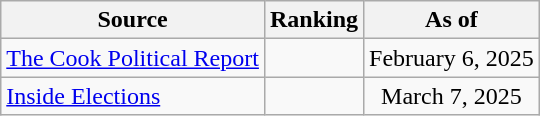<table class="wikitable" style="text-align:center">
<tr>
<th>Source</th>
<th>Ranking</th>
<th>As of</th>
</tr>
<tr>
<td align=left><a href='#'>The Cook Political Report</a></td>
<td></td>
<td>February 6, 2025</td>
</tr>
<tr>
<td align=left><a href='#'>Inside Elections</a></td>
<td></td>
<td>March 7, 2025</td>
</tr>
</table>
